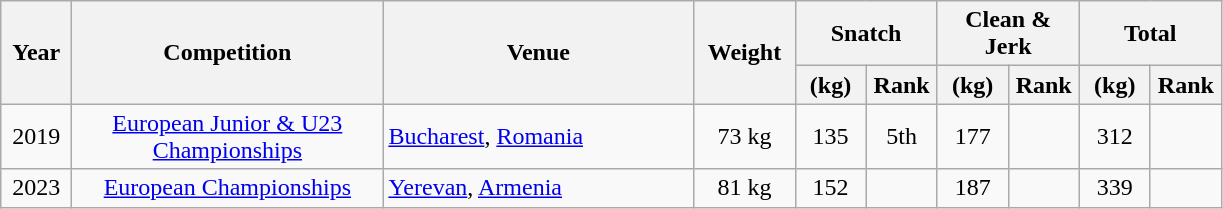<table class = "wikitable" style="text-align:center;">
<tr>
<th rowspan=2 width=40>Year</th>
<th rowspan=2 width=200>Competition</th>
<th rowspan=2 width=200>Venue</th>
<th rowspan=2 width=60>Weight</th>
<th colspan=2>Snatch</th>
<th colspan=2>Clean & Jerk</th>
<th colspan=2>Total</th>
</tr>
<tr>
<th width=40>(kg)</th>
<th width=40>Rank</th>
<th width=40>(kg)</th>
<th width=40>Rank</th>
<th width=40>(kg)</th>
<th width=40>Rank</th>
</tr>
<tr>
<td>2019</td>
<td><a href='#'>European Junior & U23 Championships</a></td>
<td align=left> <a href='#'>Bucharest</a>, <a href='#'>Romania</a></td>
<td>73 kg</td>
<td>135</td>
<td>5th</td>
<td>177</td>
<td></td>
<td>312</td>
<td></td>
</tr>
<tr>
<td>2023</td>
<td><a href='#'>European Championships</a></td>
<td align=left> <a href='#'>Yerevan</a>, <a href='#'>Armenia</a></td>
<td>81 kg</td>
<td>152</td>
<td></td>
<td>187</td>
<td></td>
<td>339</td>
<td></td>
</tr>
</table>
